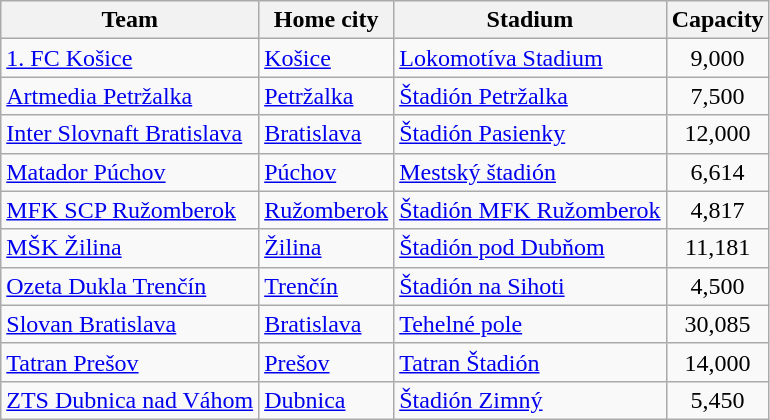<table class="wikitable sortable">
<tr>
<th>Team</th>
<th>Home city</th>
<th>Stadium</th>
<th>Capacity</th>
</tr>
<tr>
<td><a href='#'>1. FC Košice</a></td>
<td><a href='#'>Košice</a></td>
<td><a href='#'>Lokomotíva Stadium</a></td>
<td align="center">9,000</td>
</tr>
<tr>
<td><a href='#'>Artmedia Petržalka</a></td>
<td><a href='#'>Petržalka</a></td>
<td><a href='#'>Štadión Petržalka</a></td>
<td align="center">7,500</td>
</tr>
<tr>
<td><a href='#'>Inter Slovnaft Bratislava</a></td>
<td><a href='#'>Bratislava</a></td>
<td><a href='#'>Štadión Pasienky</a></td>
<td align="center">12,000</td>
</tr>
<tr>
<td><a href='#'>Matador Púchov</a></td>
<td><a href='#'>Púchov</a></td>
<td><a href='#'>Mestský štadión</a></td>
<td align="center">6,614</td>
</tr>
<tr>
<td><a href='#'>MFK SCP Ružomberok</a></td>
<td><a href='#'>Ružomberok</a></td>
<td><a href='#'>Štadión MFK Ružomberok</a></td>
<td align="center">4,817</td>
</tr>
<tr>
<td><a href='#'>MŠK Žilina</a></td>
<td><a href='#'>Žilina</a></td>
<td><a href='#'>Štadión pod Dubňom</a></td>
<td align="center">11,181</td>
</tr>
<tr>
<td><a href='#'>Ozeta Dukla Trenčín</a></td>
<td><a href='#'>Trenčín</a></td>
<td><a href='#'>Štadión na Sihoti</a></td>
<td align="center">4,500</td>
</tr>
<tr>
<td><a href='#'>Slovan Bratislava</a></td>
<td><a href='#'>Bratislava</a></td>
<td><a href='#'>Tehelné pole</a></td>
<td align="center">30,085</td>
</tr>
<tr>
<td><a href='#'>Tatran Prešov</a></td>
<td><a href='#'>Prešov</a></td>
<td><a href='#'>Tatran Štadión</a></td>
<td align="center">14,000</td>
</tr>
<tr>
<td><a href='#'>ZTS Dubnica nad Váhom</a></td>
<td><a href='#'>Dubnica</a></td>
<td><a href='#'>Štadión Zimný</a></td>
<td align="center">5,450</td>
</tr>
</table>
